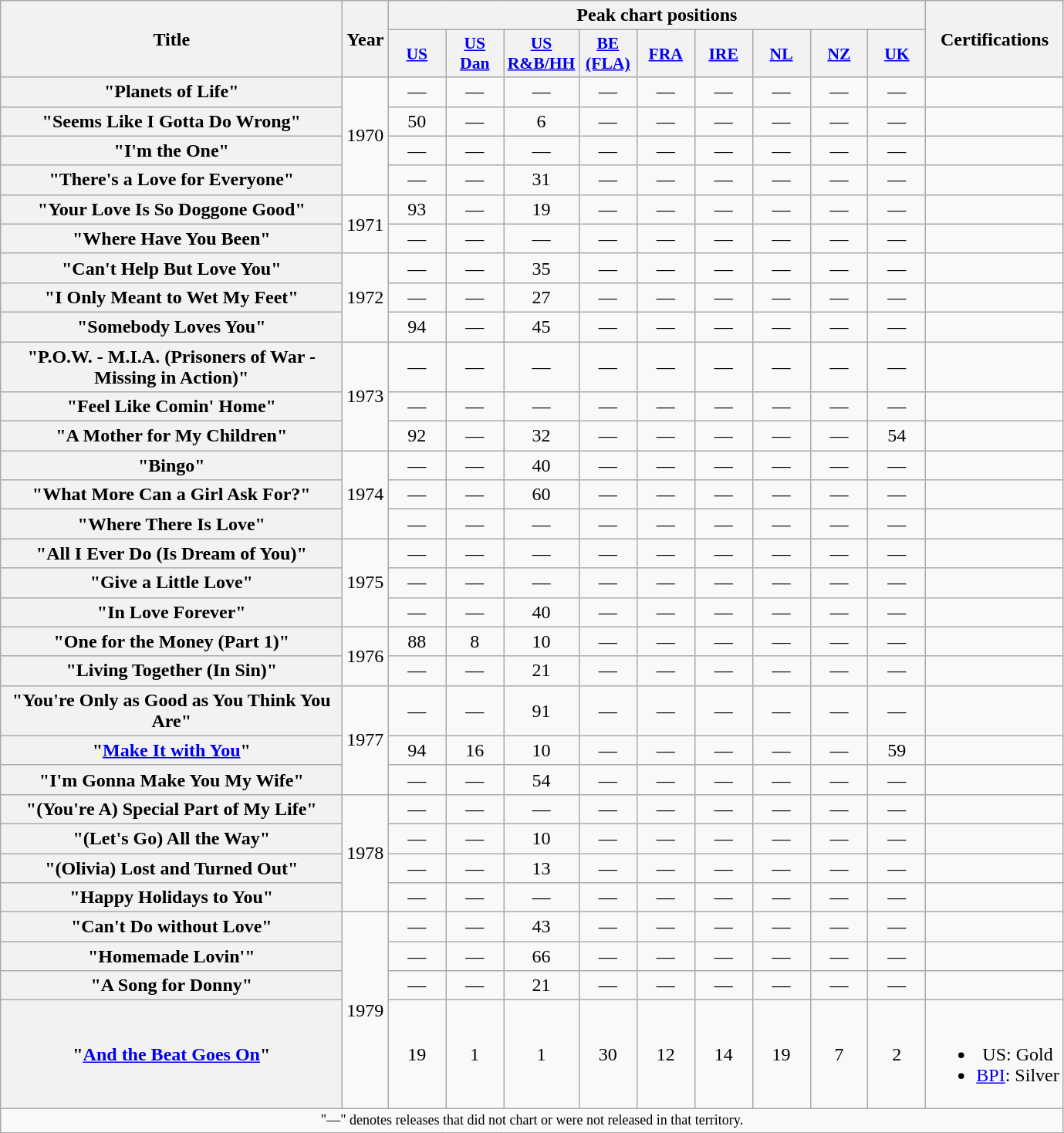<table class="wikitable plainrowheaders" style="text-align:center;">
<tr>
<th scope="col" rowspan="2" style="width:18em;">Title</th>
<th scope="col" rowspan="2">Year</th>
<th colspan="9" scope="col">Peak chart positions</th>
<th scope="col" rowspan="2">Certifications</th>
</tr>
<tr>
<th scope="col" style="width:3em;font-size:90%;"><a href='#'>US</a><br></th>
<th scope="col" style="width:3em;font-size:90%;"><a href='#'>US<br>Dan</a><br></th>
<th scope="col" style="width:3em;font-size:90%;"><a href='#'>US<br>R&B/HH</a><br></th>
<th scope="col" style="width:3em;font-size:90%;"><a href='#'>BE (FLA)</a><br></th>
<th scope="col" style="width:3em;font-size:90%;"><a href='#'>FRA</a><br></th>
<th scope="col" style="width:3em;font-size:90%;"><a href='#'>IRE</a><br></th>
<th scope="col" style="width:3em;font-size:90%;"><a href='#'>NL</a><br></th>
<th scope="col" style="width:3em;font-size:90%;"><a href='#'>NZ</a><br></th>
<th scope="col" style="width:3em;font-size:90%;"><a href='#'>UK</a><br></th>
</tr>
<tr>
<th scope="row">"Planets of Life"</th>
<td rowspan="4">1970</td>
<td>—</td>
<td>—</td>
<td>—</td>
<td>—</td>
<td>—</td>
<td>—</td>
<td>—</td>
<td>—</td>
<td>—</td>
<td></td>
</tr>
<tr>
<th scope="row">"Seems Like I Gotta Do Wrong"</th>
<td>50</td>
<td>—</td>
<td>6</td>
<td>—</td>
<td>—</td>
<td>—</td>
<td>—</td>
<td>—</td>
<td>—</td>
<td></td>
</tr>
<tr>
<th scope="row">"I'm the One"</th>
<td>—</td>
<td>—</td>
<td>—</td>
<td>—</td>
<td>—</td>
<td>—</td>
<td>—</td>
<td>—</td>
<td>—</td>
<td></td>
</tr>
<tr>
<th scope="row">"There's a Love for Everyone"</th>
<td>—</td>
<td>—</td>
<td>31</td>
<td>—</td>
<td>—</td>
<td>—</td>
<td>—</td>
<td>—</td>
<td>—</td>
<td></td>
</tr>
<tr>
<th scope="row">"Your Love Is So Doggone Good"</th>
<td rowspan="2">1971</td>
<td>93</td>
<td>—</td>
<td>19</td>
<td>—</td>
<td>—</td>
<td>—</td>
<td>—</td>
<td>—</td>
<td>—</td>
<td></td>
</tr>
<tr>
<th scope="row">"Where Have You Been"</th>
<td>—</td>
<td>—</td>
<td>—</td>
<td>—</td>
<td>—</td>
<td>—</td>
<td>—</td>
<td>—</td>
<td>—</td>
<td></td>
</tr>
<tr>
<th scope="row">"Can't Help But Love You"</th>
<td rowspan="3">1972</td>
<td>—</td>
<td>—</td>
<td>35</td>
<td>—</td>
<td>—</td>
<td>—</td>
<td>—</td>
<td>—</td>
<td>—</td>
<td></td>
</tr>
<tr>
<th scope="row">"I Only Meant to Wet My Feet"</th>
<td>—</td>
<td>—</td>
<td>27</td>
<td>—</td>
<td>—</td>
<td>—</td>
<td>—</td>
<td>—</td>
<td>—</td>
<td></td>
</tr>
<tr>
<th scope="row">"Somebody Loves You"</th>
<td>94</td>
<td>—</td>
<td>45</td>
<td>—</td>
<td>—</td>
<td>—</td>
<td>—</td>
<td>—</td>
<td>—</td>
<td></td>
</tr>
<tr>
<th scope="row">"P.O.W. - M.I.A. (Prisoners of War - Missing in Action)"</th>
<td rowspan="3">1973</td>
<td>—</td>
<td>—</td>
<td>—</td>
<td>—</td>
<td>—</td>
<td>—</td>
<td>—</td>
<td>—</td>
<td>—</td>
<td></td>
</tr>
<tr>
<th scope="row">"Feel Like Comin' Home"</th>
<td>—</td>
<td>—</td>
<td>—</td>
<td>—</td>
<td>—</td>
<td>—</td>
<td>—</td>
<td>—</td>
<td>—</td>
<td></td>
</tr>
<tr>
<th scope="row">"A Mother for My Children"</th>
<td>92</td>
<td>—</td>
<td>32</td>
<td>—</td>
<td>—</td>
<td>—</td>
<td>—</td>
<td>—</td>
<td>54</td>
<td></td>
</tr>
<tr>
<th scope="row">"Bingo"</th>
<td rowspan="3">1974</td>
<td>—</td>
<td>—</td>
<td>40</td>
<td>—</td>
<td>—</td>
<td>—</td>
<td>—</td>
<td>—</td>
<td>—</td>
<td></td>
</tr>
<tr>
<th scope="row">"What More Can a Girl Ask For?"</th>
<td>—</td>
<td>—</td>
<td>60</td>
<td>—</td>
<td>—</td>
<td>—</td>
<td>—</td>
<td>—</td>
<td>—</td>
<td></td>
</tr>
<tr>
<th scope="row">"Where There Is Love"</th>
<td>—</td>
<td>—</td>
<td>—</td>
<td>—</td>
<td>—</td>
<td>—</td>
<td>—</td>
<td>—</td>
<td>—</td>
<td></td>
</tr>
<tr>
<th scope="row">"All I Ever Do (Is Dream of You)"</th>
<td rowspan="3">1975</td>
<td>—</td>
<td>—</td>
<td>—</td>
<td>—</td>
<td>—</td>
<td>—</td>
<td>—</td>
<td>—</td>
<td>—</td>
<td></td>
</tr>
<tr>
<th scope="row">"Give a Little Love"</th>
<td>—</td>
<td>—</td>
<td>—</td>
<td>—</td>
<td>—</td>
<td>—</td>
<td>—</td>
<td>—</td>
<td>—</td>
<td></td>
</tr>
<tr>
<th scope="row">"In Love Forever"</th>
<td>—</td>
<td>—</td>
<td>40</td>
<td>—</td>
<td>—</td>
<td>—</td>
<td>—</td>
<td>—</td>
<td>—</td>
<td></td>
</tr>
<tr>
<th scope="row">"One for the Money (Part 1)"</th>
<td rowspan="2">1976</td>
<td>88</td>
<td>8</td>
<td>10</td>
<td>—</td>
<td>—</td>
<td>—</td>
<td>—</td>
<td>—</td>
<td>—</td>
<td></td>
</tr>
<tr>
<th scope="row">"Living Together (In Sin)"</th>
<td>—</td>
<td>—</td>
<td>21</td>
<td>—</td>
<td>—</td>
<td>—</td>
<td>—</td>
<td>—</td>
<td>—</td>
<td></td>
</tr>
<tr>
<th scope="row">"You're Only as Good as You Think You Are"</th>
<td rowspan="3">1977</td>
<td>—</td>
<td>—</td>
<td>91</td>
<td>—</td>
<td>—</td>
<td>—</td>
<td>—</td>
<td>—</td>
<td>—</td>
<td></td>
</tr>
<tr>
<th scope="row">"<a href='#'>Make It with You</a>"</th>
<td>94</td>
<td>16</td>
<td>10</td>
<td>—</td>
<td>—</td>
<td>—</td>
<td>—</td>
<td>—</td>
<td>59</td>
<td></td>
</tr>
<tr>
<th scope="row">"I'm Gonna Make You My Wife"</th>
<td>—</td>
<td>—</td>
<td>54</td>
<td>—</td>
<td>—</td>
<td>—</td>
<td>—</td>
<td>—</td>
<td>—</td>
<td></td>
</tr>
<tr>
<th scope="row">"(You're A) Special Part of My Life"</th>
<td rowspan="4">1978</td>
<td>—</td>
<td>—</td>
<td>—</td>
<td>—</td>
<td>—</td>
<td>—</td>
<td>—</td>
<td>—</td>
<td>—</td>
<td></td>
</tr>
<tr>
<th scope="row">"(Let's Go) All the Way"</th>
<td>—</td>
<td>—</td>
<td>10</td>
<td>—</td>
<td>—</td>
<td>—</td>
<td>—</td>
<td>—</td>
<td>—</td>
<td></td>
</tr>
<tr>
<th scope="row">"(Olivia) Lost and Turned Out"</th>
<td>—</td>
<td>—</td>
<td>13</td>
<td>—</td>
<td>—</td>
<td>—</td>
<td>—</td>
<td>—</td>
<td>—</td>
<td></td>
</tr>
<tr>
<th scope="row">"Happy Holidays to You"</th>
<td>—</td>
<td>—</td>
<td>—</td>
<td>—</td>
<td>—</td>
<td>—</td>
<td>—</td>
<td>—</td>
<td>—</td>
<td></td>
</tr>
<tr>
<th scope="row">"Can't Do without Love"</th>
<td rowspan="4">1979</td>
<td>—</td>
<td>—</td>
<td>43</td>
<td>—</td>
<td>—</td>
<td>—</td>
<td>—</td>
<td>—</td>
<td>—</td>
<td></td>
</tr>
<tr>
<th scope="row">"Homemade Lovin'"</th>
<td>—</td>
<td>—</td>
<td>66</td>
<td>—</td>
<td>—</td>
<td>—</td>
<td>—</td>
<td>—</td>
<td>—</td>
<td></td>
</tr>
<tr>
<th scope="row">"A Song for Donny"</th>
<td>—</td>
<td>—</td>
<td>21</td>
<td>—</td>
<td>—</td>
<td>—</td>
<td>—</td>
<td>—</td>
<td>—</td>
<td></td>
</tr>
<tr>
<th scope="row">"<a href='#'>And the Beat Goes On</a>"</th>
<td>19</td>
<td>1</td>
<td>1</td>
<td>30</td>
<td>12</td>
<td>14</td>
<td>19</td>
<td>7</td>
<td>2</td>
<td><br><ul><li>US: Gold</li><li><a href='#'>BPI</a>: Silver</li></ul></td>
</tr>
<tr>
<td colspan="12" style="text-align:center; font-size:9pt;">"—" denotes releases that did not chart or were not released in that territory.</td>
</tr>
</table>
